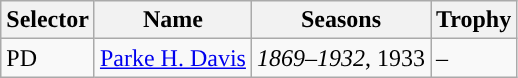<table class="wikitable">
<tr>
<th width=px>Selector</th>
<th width=px>Name</th>
<th width=px>Seasons</th>
<th width=px>Trophy</th>
</tr>
<tr>
<td>PD</td>
<td><a href='#'>Parke H. Davis</a></td>
<td><em>1869–1932</em>, 1933</td>
<td>–</td>
</tr>
</table>
